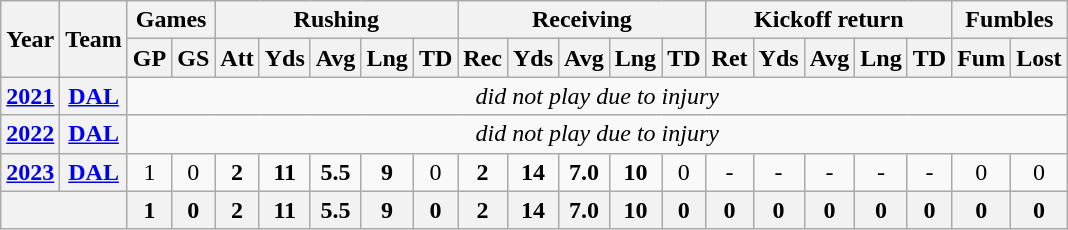<table class="wikitable" style="text-align:center;">
<tr>
<th rowspan="2">Year</th>
<th rowspan="2">Team</th>
<th colspan="2">Games</th>
<th colspan="5">Rushing</th>
<th colspan="5">Receiving</th>
<th colspan="5">Kickoff return</th>
<th colspan="2">Fumbles</th>
</tr>
<tr>
<th>GP</th>
<th>GS</th>
<th>Att</th>
<th>Yds</th>
<th>Avg</th>
<th>Lng</th>
<th>TD</th>
<th>Rec</th>
<th>Yds</th>
<th>Avg</th>
<th>Lng</th>
<th>TD</th>
<th>Ret</th>
<th>Yds</th>
<th>Avg</th>
<th>Lng</th>
<th>TD</th>
<th>Fum</th>
<th>Lost</th>
</tr>
<tr>
<th><a href='#'>2021</a></th>
<th><a href='#'>DAL</a></th>
<td colspan="19"><em>did not play due to injury</em></td>
</tr>
<tr>
<th><a href='#'>2022</a></th>
<th><a href='#'>DAL</a></th>
<td colspan="19"><em>did not play due to injury</em></td>
</tr>
<tr>
<th><a href='#'>2023</a></th>
<th><a href='#'>DAL</a></th>
<td>1</td>
<td>0</td>
<td><strong>2</strong></td>
<td><strong>11</strong></td>
<td><strong>5.5</strong></td>
<td><strong>9</strong></td>
<td>0</td>
<td><strong>2</strong></td>
<td><strong>14</strong></td>
<td><strong>7.0</strong></td>
<td><strong>10</strong></td>
<td>0</td>
<td>-</td>
<td>-</td>
<td>-</td>
<td>-</td>
<td>-</td>
<td>0</td>
<td>0</td>
</tr>
<tr>
<th colspan="2"></th>
<th>1</th>
<th>0</th>
<th>2</th>
<th>11</th>
<th>5.5</th>
<th>9</th>
<th>0</th>
<th>2</th>
<th>14</th>
<th>7.0</th>
<th>10</th>
<th>0</th>
<th>0</th>
<th>0</th>
<th>0</th>
<th>0</th>
<th>0</th>
<th>0</th>
<th>0</th>
</tr>
</table>
